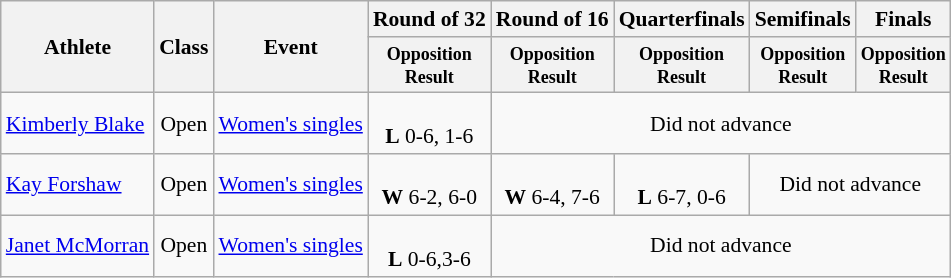<table class=wikitable style="font-size:90%">
<tr>
<th rowspan="2">Athlete</th>
<th rowspan="2">Class</th>
<th rowspan="2">Event</th>
<th>Round of 32</th>
<th>Round of 16</th>
<th>Quarterfinals</th>
<th>Semifinals</th>
<th>Finals</th>
</tr>
<tr>
<th style="line-height:1em"><small>Opposition<br>Result</small></th>
<th style="line-height:1em"><small>Opposition<br>Result</small></th>
<th style="line-height:1em"><small>Opposition<br>Result</small></th>
<th style="line-height:1em"><small>Opposition<br>Result</small></th>
<th style="line-height:1em"><small>Opposition<br>Result</small></th>
</tr>
<tr>
<td><a href='#'>Kimberly Blake</a></td>
<td style="text-align:center;">Open</td>
<td><a href='#'>Women's singles</a></td>
<td style="text-align:center;"><br><strong>L</strong> 0-6, 1-6</td>
<td style="text-align:center;" colspan="4">Did not advance</td>
</tr>
<tr>
<td><a href='#'>Kay Forshaw</a></td>
<td style="text-align:center;">Open</td>
<td><a href='#'>Women's singles</a></td>
<td style="text-align:center;"><br><strong>W</strong> 6-2, 6-0</td>
<td style="text-align:center;"><br><strong>W</strong> 6-4, 7-6</td>
<td style="text-align:center;"><br><strong>L</strong> 6-7, 0-6</td>
<td style="text-align:center;" colspan="2">Did not advance</td>
</tr>
<tr>
<td><a href='#'>Janet McMorran</a></td>
<td style="text-align:center;">Open</td>
<td><a href='#'>Women's singles</a></td>
<td style="text-align:center;"><br><strong>L</strong> 0-6,3-6</td>
<td style="text-align:center;" colspan="4">Did not advance</td>
</tr>
</table>
